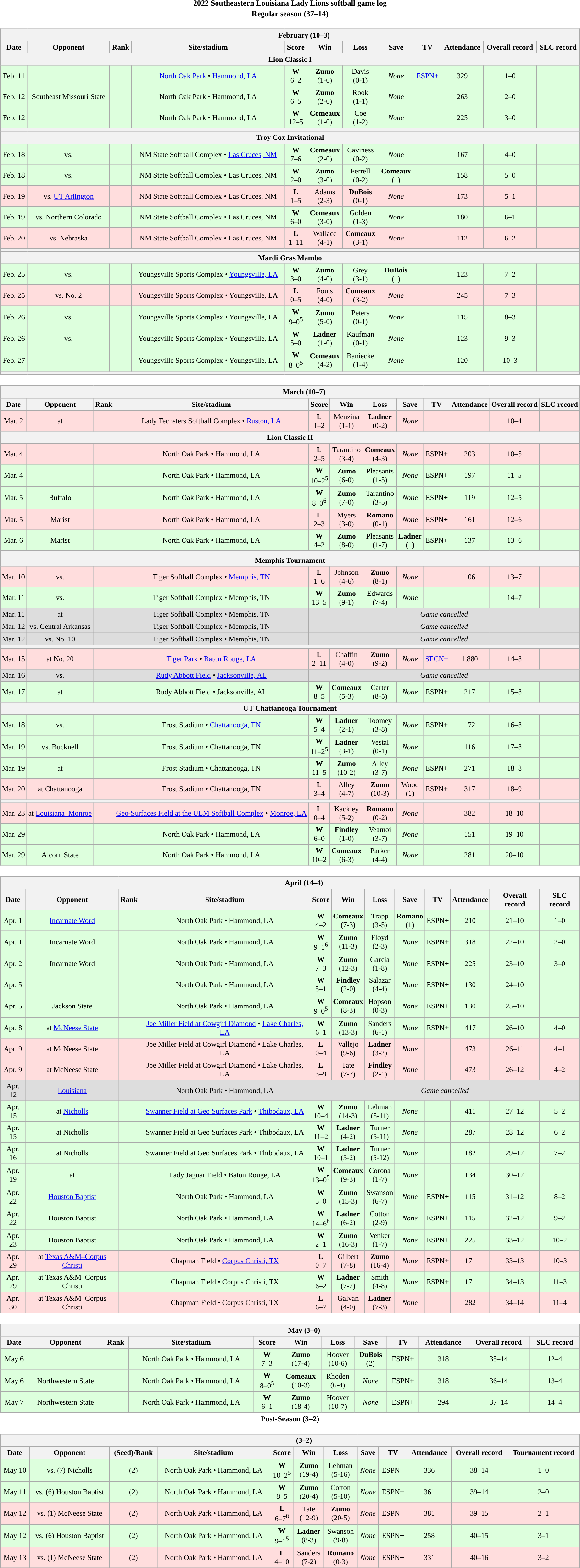<table class="toccolours" width=95% style="clear:both; margin:1.5em auto; text-align:center;">
<tr>
<th colspan=2>2022 Southeastern Louisiana Lady Lions softball game log</th>
</tr>
<tr>
<th colspan=2>Regular season (37–14)</th>
</tr>
<tr valign="top">
<td><br><table class="wikitable collapsible" style="margin:auto; width:100%; text-align:center; font-size:95%">
<tr>
<th colspan=12 style="padding-left:4em;">February (10–3)</th>
</tr>
<tr>
<th>Date</th>
<th>Opponent</th>
<th>Rank</th>
<th>Site/stadium</th>
<th>Score</th>
<th>Win</th>
<th>Loss</th>
<th>Save</th>
<th>TV</th>
<th>Attendance</th>
<th>Overall record</th>
<th>SLC record</th>
</tr>
<tr>
<th colspan=12>Lion Classic I</th>
</tr>
<tr align="center" bgcolor=#ddffdd>
<td>Feb. 11</td>
<td></td>
<td></td>
<td><a href='#'>North Oak Park</a> • <a href='#'>Hammond, LA</a></td>
<td><strong>W</strong><br>6–2</td>
<td><strong>Zumo</strong><br>(1-0)</td>
<td>Davis<br>(0-1)</td>
<td><em>None</em></td>
<td><a href='#'>ESPN+</a></td>
<td>329</td>
<td>1–0</td>
<td></td>
</tr>
<tr align="center" bgcolor=#ddffdd>
<td>Feb. 12</td>
<td>Southeast Missouri State</td>
<td></td>
<td>North Oak Park • Hammond, LA</td>
<td><strong>W</strong><br>6–5</td>
<td><strong>Zumo</strong><br>(2-0)</td>
<td>Rook<br>(1-1)</td>
<td><em>None</em></td>
<td></td>
<td>263</td>
<td>2–0</td>
<td></td>
</tr>
<tr align="center" bgcolor=#ddffdd>
<td>Feb. 12</td>
<td></td>
<td></td>
<td>North Oak Park • Hammond, LA</td>
<td><strong>W</strong><br>12–5</td>
<td><strong>Comeaux</strong><br>(1-0)</td>
<td>Coe<br>(1-2)</td>
<td><em>None</em></td>
<td></td>
<td>225</td>
<td>3–0</td>
<td></td>
</tr>
<tr>
<th colspan=12></th>
</tr>
<tr>
<th colspan=12>Troy Cox Invitational</th>
</tr>
<tr align="center" bgcolor=#ddffdd>
<td>Feb. 18</td>
<td>vs. </td>
<td></td>
<td>NM State Softball Complex • <a href='#'>Las Cruces, NM</a></td>
<td><strong>W</strong><br>7–6</td>
<td><strong>Comeaux</strong><br>(2-0)</td>
<td>Caviness<br>(0-2)</td>
<td><em>None</em></td>
<td></td>
<td>167</td>
<td>4–0</td>
<td></td>
</tr>
<tr align="center" bgcolor=#ddffdd>
<td>Feb. 18</td>
<td>vs. </td>
<td></td>
<td>NM State Softball Complex • Las Cruces, NM</td>
<td><strong>W</strong><br>2–0</td>
<td><strong>Zumo</strong><br>(3-0)</td>
<td>Ferrell<br>(0-2)</td>
<td><strong>Comeaux</strong><br>(1)</td>
<td></td>
<td>158</td>
<td>5–0</td>
<td></td>
</tr>
<tr align="center" bgcolor=#ffdddd>
<td>Feb. 19</td>
<td>vs. <a href='#'>UT Arlington</a></td>
<td></td>
<td>NM State Softball Complex • Las Cruces, NM</td>
<td><strong>L</strong><br>1–5</td>
<td>Adams<br>(2-3)</td>
<td><strong>DuBois</strong><br>(0-1)</td>
<td><em>None</em></td>
<td></td>
<td>173</td>
<td>5–1</td>
<td></td>
</tr>
<tr align="center" bgcolor=#ddffdd>
<td>Feb. 19</td>
<td>vs. Northern Colorado</td>
<td></td>
<td>NM State Softball Complex • Las Cruces, NM</td>
<td><strong>W</strong><br>6–0</td>
<td><strong>Comeaux</strong><br>(3-0)</td>
<td>Golden<br>(1-3)</td>
<td><em>None</em></td>
<td></td>
<td>180</td>
<td>6–1</td>
<td></td>
</tr>
<tr align="center" bgcolor=#ffdddd>
<td>Feb. 20</td>
<td>vs. Nebraska</td>
<td></td>
<td>NM State Softball Complex • Las Cruces, NM</td>
<td><strong>L</strong><br>1–11</td>
<td>Wallace<br>(4-1)</td>
<td><strong>Comeaux</strong><br>(3-1)</td>
<td><em>None</em></td>
<td></td>
<td>112</td>
<td>6–2</td>
<td></td>
</tr>
<tr>
<th colspan=12></th>
</tr>
<tr>
<th colspan=12>Mardi Gras Mambo</th>
</tr>
<tr align="center" bgcolor=#ddffdd>
<td>Feb. 25</td>
<td>vs. </td>
<td></td>
<td>Youngsville Sports Complex • <a href='#'>Youngsville, LA</a></td>
<td><strong>W</strong><br>3–0</td>
<td><strong>Zumo</strong><br>(4-0)</td>
<td>Grey<br>(3-1)</td>
<td><strong>DuBois</strong><br>(1)</td>
<td></td>
<td>123</td>
<td>7–2</td>
<td></td>
</tr>
<tr align="center" bgcolor=#ffdddd>
<td>Feb. 25</td>
<td>vs. No. 2 </td>
<td></td>
<td>Youngsville Sports Complex • Youngsville, LA</td>
<td><strong>L</strong><br>0–5</td>
<td>Fouts<br>(4-0)</td>
<td><strong>Comeaux</strong><br>(3-2)</td>
<td><em>None</em></td>
<td></td>
<td>245</td>
<td>7–3</td>
<td></td>
</tr>
<tr align="center" bgcolor=#ddffdd>
<td>Feb. 26</td>
<td>vs. </td>
<td></td>
<td>Youngsville Sports Complex • Youngsville, LA</td>
<td><strong>W</strong><br>9–0<sup>5</sup></td>
<td><strong>Zumo</strong><br>(5-0)</td>
<td>Peters<br>(0-1)</td>
<td><em>None</em></td>
<td></td>
<td>115</td>
<td>8–3</td>
<td></td>
</tr>
<tr align="center" bgcolor=#ddffdd>
<td>Feb. 26</td>
<td>vs. </td>
<td></td>
<td>Youngsville Sports Complex • Youngsville, LA</td>
<td><strong>W</strong><br>5–0</td>
<td><strong>Ladner</strong><br>(1-0)</td>
<td>Kaufman<br>(0-1)</td>
<td><em>None</em></td>
<td></td>
<td>123</td>
<td>9–3</td>
<td></td>
</tr>
<tr align="center" bgcolor=#ddffdd>
<td>Feb. 27</td>
<td></td>
<td></td>
<td>Youngsville Sports Complex • Youngsville, LA</td>
<td><strong>W</strong><br>8–0<sup>5</sup></td>
<td><strong>Comeaux</strong><br>(4-2)</td>
<td>Baniecke<br>(1-4)</td>
<td><em>None</em></td>
<td></td>
<td>120</td>
<td>10–3</td>
<td></td>
</tr>
<tr>
<th colspan=12></th>
</tr>
</table>
</td>
</tr>
<tr>
<td><br><table class="wikitable collapsible " style="margin:auto; width:100%; text-align:center; font-size:95%">
<tr>
<th colspan=12 style="padding-left:4em;">March (10–7)</th>
</tr>
<tr>
<th>Date</th>
<th>Opponent</th>
<th>Rank</th>
<th>Site/stadium</th>
<th>Score</th>
<th>Win</th>
<th>Loss</th>
<th>Save</th>
<th>TV</th>
<th>Attendance</th>
<th>Overall record</th>
<th>SLC record</th>
</tr>
<tr align="center" bgcolor=#ffdddd>
<td>Mar. 2</td>
<td>at </td>
<td></td>
<td>Lady Techsters Softball Complex • <a href='#'>Ruston, LA</a></td>
<td><strong>L</strong><br>1–2</td>
<td>Menzina<br>(1-1)</td>
<td><strong>Ladner</strong><br>(0-2)</td>
<td><em>None</em></td>
<td></td>
<td></td>
<td>10–4</td>
<td></td>
</tr>
<tr>
<th colspan=12>Lion Classic II</th>
</tr>
<tr align="center" bgcolor=#ffdddd>
<td>Mar. 4</td>
<td></td>
<td></td>
<td>North Oak Park • Hammond, LA</td>
<td><strong>L</strong><br>2–5</td>
<td>Tarantino<br>(3-4)</td>
<td><strong>Comeaux</strong><br>(4-3)</td>
<td><em>None</em></td>
<td>ESPN+</td>
<td>203</td>
<td>10–5</td>
<td></td>
</tr>
<tr align="center" bgcolor=#ddffdd>
<td>Mar. 4</td>
<td></td>
<td></td>
<td>North Oak Park • Hammond, LA</td>
<td><strong>W</strong><br>10–2<sup>5</sup></td>
<td><strong>Zumo</strong><br>(6-0)</td>
<td>Pleasants<br>(1-5)</td>
<td><em>None</em></td>
<td>ESPN+</td>
<td>197</td>
<td>11–5</td>
<td></td>
</tr>
<tr align="center" bgcolor=#ddffdd>
<td>Mar. 5</td>
<td>Buffalo</td>
<td></td>
<td>North Oak Park • Hammond, LA</td>
<td><strong>W</strong><br>8–0<sup>6</sup></td>
<td><strong>Zumo</strong><br>(7-0)</td>
<td>Tarantino<br>(3-5)</td>
<td><em>None</em></td>
<td>ESPN+</td>
<td>119</td>
<td>12–5</td>
<td></td>
</tr>
<tr align="center" bgcolor=#ffdddd>
<td>Mar. 5</td>
<td>Marist</td>
<td></td>
<td>North Oak Park • Hammond, LA</td>
<td><strong>L</strong><br>2–3</td>
<td>Myers<br>(3-0)</td>
<td><strong>Romano</strong><br>(0-1)</td>
<td><em>None</em></td>
<td>ESPN+</td>
<td>161</td>
<td>12–6</td>
<td></td>
</tr>
<tr align="center" bgcolor=#ddffdd>
<td>Mar. 6</td>
<td>Marist</td>
<td></td>
<td>North Oak Park • Hammond, LA</td>
<td><strong>W</strong><br>4–2</td>
<td><strong>Zumo</strong><br>(8-0)</td>
<td>Pleasants<br>(1-7)</td>
<td><strong>Ladner</strong><br>(1)</td>
<td>ESPN+</td>
<td>137</td>
<td>13–6</td>
<td></td>
</tr>
<tr>
<th colspan=12></th>
</tr>
<tr>
<th colspan=12>Memphis Tournament</th>
</tr>
<tr align="center" bgcolor=#ffdddd>
<td>Mar. 10</td>
<td>vs. </td>
<td></td>
<td>Tiger Softball Complex • <a href='#'>Memphis, TN</a></td>
<td><strong>L</strong><br>1–6</td>
<td>Johnson<br>(4-6)</td>
<td><strong>Zumo</strong><br>(8-1)</td>
<td><em>None</em></td>
<td></td>
<td>106</td>
<td>13–7</td>
<td></td>
</tr>
<tr align="center" bgcolor=#ddffdd>
<td>Mar. 11</td>
<td>vs. </td>
<td></td>
<td>Tiger Softball Complex • Memphis, TN</td>
<td><strong>W</strong><br>13–5</td>
<td><strong>Zumo</strong><br>(9-1)</td>
<td>Edwards<br>(7-4)</td>
<td><em>None</em></td>
<td></td>
<td></td>
<td>14–7</td>
<td></td>
</tr>
<tr align="center" bgcolor=#dddddd>
<td>Mar. 11</td>
<td>at </td>
<td></td>
<td>Tiger Softball Complex • Memphis, TN</td>
<td colspan=8><em>Game cancelled</em></td>
</tr>
<tr align="center" bgcolor=#dddddd>
<td>Mar. 12</td>
<td>vs. Central Arkansas</td>
<td></td>
<td>Tiger Softball Complex • Memphis, TN</td>
<td colspan=12><em>Game cancelled</em></td>
</tr>
<tr align="center" bgcolor=#dddddd>
<td>Mar. 12</td>
<td>vs. No. 10 </td>
<td></td>
<td>Tiger Softball Complex • Memphis, TN</td>
<td colspan=8><em>Game cancelled</em></td>
</tr>
<tr>
<th colspan=12></th>
</tr>
<tr align="center" bgcolor=#ffdddd>
<td>Mar. 15</td>
<td>at No. 20 </td>
<td></td>
<td><a href='#'>Tiger Park</a> • <a href='#'>Baton Rouge, LA</a></td>
<td><strong>L</strong><br>2–11</td>
<td>Chaffin<br>(4-0)</td>
<td><strong>Zumo</strong><br>(9-2)</td>
<td><em>None</em></td>
<td><a href='#'>SECN+</a></td>
<td>1,880</td>
<td>14–8</td>
<td></td>
</tr>
<tr align="center" bgcolor=#dddddd>
<td>Mar. 16</td>
<td>vs. </td>
<td></td>
<td><a href='#'>Rudy Abbott Field</a> • <a href='#'>Jacksonville, AL</a></td>
<td colspan=8><em>Game cancelled</em></td>
</tr>
<tr align="center" bgcolor=#ddffdd>
<td>Mar. 17</td>
<td>at </td>
<td></td>
<td>Rudy Abbott Field • Jacksonville, AL</td>
<td><strong>W</strong><br>8–5</td>
<td><strong>Comeaux</strong><br>(5-3)</td>
<td>Carter<br>(8-5)</td>
<td><em>None</em></td>
<td>ESPN+</td>
<td>217</td>
<td>15–8</td>
<td></td>
</tr>
<tr>
<th colspan=12>UT Chattanooga Tournament</th>
</tr>
<tr align="center" bgcolor=#ddffdd>
<td>Mar. 18</td>
<td>vs. </td>
<td></td>
<td>Frost Stadium • <a href='#'>Chattanooga, TN</a></td>
<td><strong>W</strong><br>5–4</td>
<td><strong>Ladner</strong><br>(2-1)</td>
<td>Toomey<br>(3-8)</td>
<td><em>None</em></td>
<td>ESPN+</td>
<td>172</td>
<td>16–8</td>
<td></td>
</tr>
<tr align="center" bgcolor=#ddffdd>
<td>Mar. 19</td>
<td>vs. Bucknell</td>
<td></td>
<td>Frost Stadium • Chattanooga, TN</td>
<td><strong>W</strong><br>11–2<sup>5</sup></td>
<td><strong>Ladner</strong><br>(3-1)</td>
<td>Vestal<br>(0-1)</td>
<td><em>None</em></td>
<td></td>
<td>116</td>
<td>17–8</td>
<td></td>
</tr>
<tr align="center" bgcolor=#ddffdd>
<td>Mar. 19</td>
<td>at </td>
<td></td>
<td>Frost Stadium • Chattanooga, TN</td>
<td><strong>W</strong><br>11–5</td>
<td><strong>Zumo</strong><br>(10-2)</td>
<td>Alley<br>(3-7)</td>
<td><em>None</em></td>
<td>ESPN+</td>
<td>271</td>
<td>18–8</td>
<td></td>
</tr>
<tr align="center" bgcolor=#ffdddd>
<td>Mar. 20</td>
<td>at Chattanooga</td>
<td></td>
<td>Frost Stadium • Chattanooga, TN</td>
<td><strong>L</strong><br>3–4</td>
<td>Alley<br>(4-7)</td>
<td><strong>Zumo</strong><br>(10-3)</td>
<td>Wood<br>(1)</td>
<td>ESPN+</td>
<td>317</td>
<td>18–9</td>
<td></td>
</tr>
<tr>
<th colspan=12></th>
</tr>
<tr align="center" bgcolor=#ffdddd>
<td>Mar. 23</td>
<td>at <a href='#'>Louisiana–Monroe</a></td>
<td></td>
<td><a href='#'>Geo-Surfaces Field at the ULM Softball Complex</a> • <a href='#'>Monroe, LA</a></td>
<td><strong>L</strong><br>0–4</td>
<td>Kackley<br>(5-2)</td>
<td><strong>Romano</strong><br>(0-2)</td>
<td><em>None</em></td>
<td></td>
<td>382</td>
<td>18–10</td>
<td></td>
</tr>
<tr align="center" bgcolor=#ddffdd>
<td>Mar. 29</td>
<td></td>
<td></td>
<td>North Oak Park • Hammond, LA</td>
<td><strong>W</strong><br>6–0</td>
<td><strong>Findley</strong><br>(1-0)</td>
<td>Veamoi<br>(3-7)</td>
<td><em>None</em></td>
<td></td>
<td>151</td>
<td>19–10</td>
<td></td>
</tr>
<tr align="center" bgcolor=#ddffdd>
<td>Mar. 29</td>
<td>Alcorn State</td>
<td></td>
<td>North Oak Park • Hammond, LA</td>
<td><strong>W</strong><br>10–2</td>
<td><strong>Comeaux</strong><br>(6-3)</td>
<td>Parker<br>(4-4)</td>
<td><em>None</em></td>
<td></td>
<td>281</td>
<td>20–10</td>
<td></td>
</tr>
</table>
</td>
</tr>
<tr>
<td><br><table class="wikitable collapsible " style="margin:auto; width:100%; text-align:center; font-size:95%">
<tr>
<th colspan=12 style="padding-left:4em;">April (14–4)</th>
</tr>
<tr>
<th>Date</th>
<th>Opponent</th>
<th>Rank</th>
<th>Site/stadium</th>
<th>Score</th>
<th>Win</th>
<th>Loss</th>
<th>Save</th>
<th>TV</th>
<th>Attendance</th>
<th>Overall record</th>
<th>SLC record</th>
</tr>
<tr align="center" bgcolor=#ddffdd>
<td>Apr. 1</td>
<td><a href='#'>Incarnate Word</a></td>
<td></td>
<td>North Oak Park • Hammond, LA</td>
<td><strong>W</strong><br>4–2</td>
<td><strong>Comeaux</strong><br>(7-3)</td>
<td>Trapp<br>(3-5)</td>
<td><strong>Romano</strong><br>(1)</td>
<td>ESPN+</td>
<td>210</td>
<td>21–10</td>
<td>1–0</td>
</tr>
<tr align="center" bgcolor=#ddffdd>
<td>Apr. 1</td>
<td>Incarnate Word</td>
<td></td>
<td>North Oak Park • Hammond, LA</td>
<td><strong>W</strong><br>9–1<sup>6</sup></td>
<td><strong>Zumo</strong><br>(11-3)</td>
<td>Floyd<br>(2-3)</td>
<td><em>None</em></td>
<td>ESPN+</td>
<td>318</td>
<td>22–10</td>
<td>2–0</td>
</tr>
<tr align="center" bgcolor=#ddffdd>
<td>Apr. 2</td>
<td>Incarnate Word</td>
<td></td>
<td>North Oak Park • Hammond, LA</td>
<td><strong>W</strong><br>7–3</td>
<td><strong>Zumo</strong><br>(12-3)</td>
<td>Garcia<br>(1-8)</td>
<td><em>None</em></td>
<td>ESPN+</td>
<td>225</td>
<td>23–10</td>
<td>3–0</td>
</tr>
<tr align="center" bgcolor=#ddffdd>
<td>Apr. 5</td>
<td></td>
<td></td>
<td>North Oak Park • Hammond, LA</td>
<td><strong>W</strong><br>5–1</td>
<td><strong>Findley</strong><br>(2-0)</td>
<td>Salazar<br>(4-4)</td>
<td><em>None</em></td>
<td>ESPN+</td>
<td>130</td>
<td>24–10</td>
<td></td>
</tr>
<tr align="center" bgcolor=#ddffdd>
<td>Apr. 5</td>
<td>Jackson State</td>
<td></td>
<td>North Oak Park • Hammond, LA</td>
<td><strong>W</strong><br>9–0<sup>5</sup></td>
<td><strong>Comeaux</strong><br>(8-3)</td>
<td>Hopson<br>(0-3)</td>
<td><em>None</em></td>
<td>ESPN+</td>
<td>130</td>
<td>25–10</td>
<td></td>
</tr>
<tr align="center" bgcolor=#ddffdd>
<td>Apr. 8</td>
<td>at <a href='#'>McNeese State</a></td>
<td></td>
<td><a href='#'>Joe Miller Field at Cowgirl Diamond</a> • <a href='#'>Lake Charles, LA</a></td>
<td><strong>W</strong><br>6–1</td>
<td><strong>Zumo</strong><br>(13-3)</td>
<td>Sanders<br>(6-1)</td>
<td><em>None</em></td>
<td>ESPN+</td>
<td>417</td>
<td>26–10</td>
<td>4–0</td>
</tr>
<tr align="center" bgcolor=#ffdddd>
<td>Apr. 9</td>
<td>at McNeese State</td>
<td></td>
<td>Joe Miller Field at Cowgirl Diamond • Lake Charles, LA</td>
<td><strong>L</strong><br>0–4</td>
<td>Vallejo<br>(9-6)</td>
<td><strong>Ladner</strong><br>(3-2)</td>
<td><em>None</em></td>
<td></td>
<td>473</td>
<td>26–11</td>
<td>4–1</td>
</tr>
<tr align="center" bgcolor=#ffdddd>
<td>Apr. 9</td>
<td>at McNeese State</td>
<td></td>
<td>Joe Miller Field at Cowgirl Diamond • Lake Charles, LA</td>
<td><strong>L</strong><br>3–9</td>
<td>Tate<br>(7-7)</td>
<td><strong>Findley</strong><br>(2-1)</td>
<td><em>None</em></td>
<td></td>
<td>473</td>
<td>26–12</td>
<td>4–2</td>
</tr>
<tr align="center" bgcolor=#dddddd>
<td>Apr. 12</td>
<td><a href='#'>Louisiana</a></td>
<td></td>
<td>North Oak Park • Hammond, LA</td>
<td colspan=8><em>Game cancelled</em></td>
</tr>
<tr align="center" bgcolor=#ddffdd>
<td>Apr. 15</td>
<td>at <a href='#'>Nicholls</a></td>
<td></td>
<td><a href='#'>Swanner Field at Geo Surfaces Park</a> • <a href='#'>Thibodaux, LA</a></td>
<td><strong>W</strong><br>10–4</td>
<td><strong>Zumo</strong><br>(14-3)</td>
<td>Lehman<br>(5-11)</td>
<td><em>None</em></td>
<td></td>
<td>411</td>
<td>27–12</td>
<td>5–2</td>
</tr>
<tr align="center" bgcolor=#ddffdd>
<td>Apr. 15</td>
<td>at Nicholls</td>
<td></td>
<td>Swanner Field at Geo Surfaces Park • Thibodaux, LA</td>
<td><strong>W</strong><br>11–2</td>
<td><strong>Ladner</strong><br>(4-2)</td>
<td>Turner<br>(5-11)</td>
<td><em>None</em></td>
<td></td>
<td>287</td>
<td>28–12</td>
<td>6–2</td>
</tr>
<tr align="center" bgcolor=#ddffdd>
<td>Apr. 16</td>
<td>at Nicholls</td>
<td></td>
<td>Swanner Field at Geo Surfaces Park • Thibodaux, LA</td>
<td><strong>W</strong><br>10–1</td>
<td><strong>Ladner</strong><br>(5-2)</td>
<td>Turner<br>(5-12)</td>
<td><em>None</em></td>
<td></td>
<td>182</td>
<td>29–12</td>
<td>7–2</td>
</tr>
<tr align="center" bgcolor=#ddffdd>
<td>Apr. 19</td>
<td>at </td>
<td></td>
<td>Lady Jaguar Field • Baton Rouge, LA</td>
<td><strong>W</strong><br>13–0<sup>5</sup></td>
<td><strong>Comeaux</strong><br>(9-3)</td>
<td>Corona<br>(1-7)</td>
<td><em>None</em></td>
<td></td>
<td>134</td>
<td>30–12</td>
<td></td>
</tr>
<tr align="center" bgcolor=#ddffdd>
<td>Apr. 22</td>
<td><a href='#'>Houston Baptist</a></td>
<td></td>
<td>North Oak Park • Hammond, LA</td>
<td><strong>W</strong><br>5–0</td>
<td><strong>Zumo</strong><br>(15-3)</td>
<td>Swanson<br>(6-7)</td>
<td><em>None</em></td>
<td>ESPN+</td>
<td>115</td>
<td>31–12</td>
<td>8–2</td>
</tr>
<tr align="center" bgcolor=#ddffdd>
<td>Apr. 22</td>
<td>Houston Baptist</td>
<td></td>
<td>North Oak Park • Hammond, LA</td>
<td><strong>W</strong><br>14–6<sup>6</sup></td>
<td><strong>Ladner</strong><br>(6-2)</td>
<td>Cotton<br>(2-9)</td>
<td><em>None</em></td>
<td>ESPN+</td>
<td>115</td>
<td>32–12</td>
<td>9–2</td>
</tr>
<tr align="center" bgcolor=#ddffdd>
<td>Apr. 23</td>
<td>Houston Baptist</td>
<td></td>
<td>North Oak Park • Hammond, LA</td>
<td><strong>W</strong><br>2–1</td>
<td><strong>Zumo</strong><br>(16-3)</td>
<td>Venker<br>(1-7)</td>
<td><em>None</em></td>
<td>ESPN+</td>
<td>225</td>
<td>33–12</td>
<td>10–2</td>
</tr>
<tr align="center" bgcolor=#ffdddd>
<td>Apr. 29</td>
<td>at <a href='#'>Texas A&M–Corpus Christi</a></td>
<td></td>
<td>Chapman Field • <a href='#'>Corpus Christi, TX</a></td>
<td><strong>L</strong><br>0–7</td>
<td>Gilbert<br>(7-8)</td>
<td><strong>Zumo</strong><br>(16-4)</td>
<td><em>None</em></td>
<td>ESPN+</td>
<td>171</td>
<td>33–13</td>
<td>10–3</td>
</tr>
<tr align="center" bgcolor=#ddffdd>
<td>Apr. 29</td>
<td>at Texas A&M–Corpus Christi</td>
<td></td>
<td>Chapman Field • Corpus Christi, TX</td>
<td><strong>W</strong><br>6–2</td>
<td><strong>Ladner</strong><br>(7-2)</td>
<td>Smith<br>(4-8)</td>
<td><em>None</em></td>
<td>ESPN+</td>
<td>171</td>
<td>34–13</td>
<td>11–3</td>
</tr>
<tr align="center" bgcolor=#ffdddd>
<td>Apr. 30</td>
<td>at Texas A&M–Corpus Christi</td>
<td></td>
<td>Chapman Field • Corpus Christi, TX</td>
<td><strong>L</strong><br>6–7</td>
<td>Galvan<br>(4-0)</td>
<td><strong>Ladner</strong><br>(7-3)</td>
<td><em>None</em></td>
<td></td>
<td>282</td>
<td>34–14</td>
<td>11–4</td>
</tr>
</table>
</td>
</tr>
<tr>
<td><br><table class="wikitable collapsible " style="margin:auto; width:100%; text-align:center; font-size:95%">
<tr>
<th colspan=12 style="padding-left:4em;">May (3–0)</th>
</tr>
<tr>
<th>Date</th>
<th>Opponent</th>
<th>Rank</th>
<th>Site/stadium</th>
<th>Score</th>
<th>Win</th>
<th>Loss</th>
<th>Save</th>
<th>TV</th>
<th>Attendance</th>
<th>Overall record</th>
<th>SLC record</th>
</tr>
<tr align="center" bgcolor=#ddffdd>
<td>May 6</td>
<td></td>
<td></td>
<td>North Oak Park • Hammond, LA</td>
<td><strong>W</strong><br>7–3</td>
<td><strong>Zumo</strong><br>(17-4)</td>
<td>Hoover<br>(10-6)</td>
<td><strong>DuBois</strong><br>(2)</td>
<td>ESPN+</td>
<td>318</td>
<td>35–14</td>
<td>12–4</td>
</tr>
<tr align="center" bgcolor=#ddffdd>
<td>May 6</td>
<td>Northwestern State</td>
<td></td>
<td>North Oak Park • Hammond, LA</td>
<td><strong>W</strong><br>8–0<sup>5</sup></td>
<td><strong>Comeaux</strong><br>(10-3)</td>
<td>Rhoden<br>(6-4)</td>
<td><em>None</em></td>
<td>ESPN+</td>
<td>318</td>
<td>36–14</td>
<td>13–4</td>
</tr>
<tr align="center" bgcolor=#ddffdd>
<td>May 7</td>
<td>Northwestern State</td>
<td></td>
<td>North Oak Park • Hammond, LA</td>
<td><strong>W</strong><br>6–1</td>
<td><strong>Zumo</strong><br>(18-4)</td>
<td>Hoover<br>(10-7)</td>
<td><em>None</em></td>
<td>ESPN+</td>
<td>294</td>
<td>37–14</td>
<td>14–4</td>
</tr>
</table>
</td>
</tr>
<tr>
<th colspan=2>Post-Season (3–2)</th>
</tr>
<tr>
<td><br><table class="wikitable collapsible" style="margin:auto; width:100%; text-align:center; font-size:95%">
<tr>
<th colspan=12 style="padding-left:4em;"> (3–2)</th>
</tr>
<tr>
<th>Date</th>
<th>Opponent</th>
<th>(Seed)/Rank</th>
<th>Site/stadium</th>
<th>Score</th>
<th>Win</th>
<th>Loss</th>
<th>Save</th>
<th>TV</th>
<th>Attendance</th>
<th>Overall record</th>
<th>Tournament record</th>
</tr>
<tr align="center" bgcolor=#ddffdd>
<td>May 10</td>
<td>vs. (7) Nicholls</td>
<td>(2)</td>
<td>North Oak Park • Hammond, LA</td>
<td><strong>W</strong><br>10–2<sup>5</sup></td>
<td><strong>Zumo</strong><br>(19-4)</td>
<td>Lehman<br>(5-16)</td>
<td><em>None</em></td>
<td>ESPN+</td>
<td>336</td>
<td>38–14</td>
<td>1–0</td>
</tr>
<tr align="center" bgcolor=#ddffdd>
<td>May 11</td>
<td>vs. (6) Houston Baptist</td>
<td>(2)</td>
<td>North Oak Park • Hammond, LA</td>
<td><strong>W</strong><br>8–5</td>
<td><strong>Zumo</strong><br>(20-4)</td>
<td>Cotton<br>(5-10)</td>
<td><em>None</em></td>
<td>ESPN+</td>
<td>361</td>
<td>39–14</td>
<td>2–0</td>
</tr>
<tr align="center" bgcolor=#ffdddd>
<td>May 12</td>
<td>vs. (1) McNeese State</td>
<td>(2)</td>
<td>North Oak Park • Hammond, LA</td>
<td><strong>L</strong><br>6–7<sup>8</sup></td>
<td>Tate<br>(12-9)</td>
<td><strong>Zumo</strong><br>(20-5)</td>
<td><em>None</em></td>
<td>ESPN+</td>
<td>381</td>
<td>39–15</td>
<td>2–1</td>
</tr>
<tr align="center" bgcolor=#ddffdd>
<td>May 12</td>
<td>vs. (6) Houston Baptist</td>
<td>(2)</td>
<td>North Oak Park • Hammond, LA</td>
<td><strong>W</strong><br>9–1<sup>5</sup></td>
<td><strong>Ladner</strong><br>(8-3)</td>
<td>Swanson<br>(9-8)</td>
<td><em>None</em></td>
<td>ESPN+</td>
<td>258</td>
<td>40–15</td>
<td>3–1</td>
</tr>
<tr align="center" bgcolor=#ffdddd>
<td>May 13</td>
<td>vs. (1) McNeese State</td>
<td>(2)</td>
<td>North Oak Park • Hammond, LA</td>
<td><strong>L</strong><br>4–10</td>
<td>Sanders<br>(7-2)</td>
<td><strong>Romano</strong><br>(0-3)</td>
<td><em>None</em></td>
<td>ESPN+</td>
<td>331</td>
<td>40–16</td>
<td>3–2</td>
</tr>
</table>
</td>
</tr>
</table>
